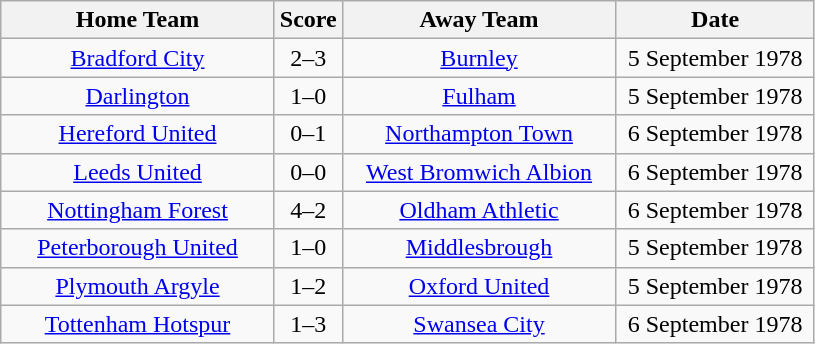<table class="wikitable" style="text-align:center;">
<tr>
<th width=175>Home Team</th>
<th width=20>Score</th>
<th width=175>Away Team</th>
<th width=125>Date</th>
</tr>
<tr>
<td><a href='#'>Bradford City</a></td>
<td>2–3</td>
<td><a href='#'>Burnley</a></td>
<td>5 September 1978</td>
</tr>
<tr>
<td><a href='#'>Darlington</a></td>
<td>1–0</td>
<td><a href='#'>Fulham</a></td>
<td>5 September 1978</td>
</tr>
<tr>
<td><a href='#'>Hereford United</a></td>
<td>0–1</td>
<td><a href='#'>Northampton Town</a></td>
<td>6 September 1978</td>
</tr>
<tr>
<td><a href='#'>Leeds United</a></td>
<td>0–0</td>
<td><a href='#'>West Bromwich Albion</a></td>
<td>6 September 1978</td>
</tr>
<tr>
<td><a href='#'>Nottingham Forest</a></td>
<td>4–2</td>
<td><a href='#'>Oldham Athletic</a></td>
<td>6 September 1978</td>
</tr>
<tr>
<td><a href='#'>Peterborough United</a></td>
<td>1–0</td>
<td><a href='#'>Middlesbrough</a></td>
<td>5 September 1978</td>
</tr>
<tr>
<td><a href='#'>Plymouth Argyle</a></td>
<td>1–2</td>
<td><a href='#'>Oxford United</a></td>
<td>5 September 1978</td>
</tr>
<tr>
<td><a href='#'>Tottenham Hotspur</a></td>
<td>1–3</td>
<td><a href='#'>Swansea City</a></td>
<td>6 September 1978</td>
</tr>
</table>
